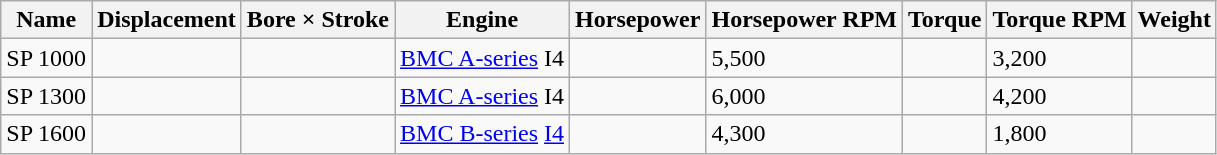<table class="wikitable defaultcenter">
<tr>
<th>Name</th>
<th>Displacement</th>
<th>Bore × Stroke</th>
<th>Engine</th>
<th>Horsepower</th>
<th>Horsepower RPM</th>
<th>Torque</th>
<th>Torque RPM</th>
<th>Weight</th>
</tr>
<tr>
<td>SP 1000</td>
<td></td>
<td></td>
<td><a href='#'>BMC A-series</a> I4</td>
<td></td>
<td>5,500</td>
<td></td>
<td>3,200</td>
<td></td>
</tr>
<tr>
<td>SP 1300</td>
<td></td>
<td></td>
<td><a href='#'>BMC A-series</a> I4</td>
<td></td>
<td>6,000</td>
<td></td>
<td>4,200</td>
<td></td>
</tr>
<tr>
<td>SP 1600<br></td>
<td></td>
<td></td>
<td><a href='#'>BMC B-series</a> <a href='#'>I4</a></td>
<td></td>
<td>4,300</td>
<td></td>
<td>1,800</td>
<td></td>
</tr>
</table>
